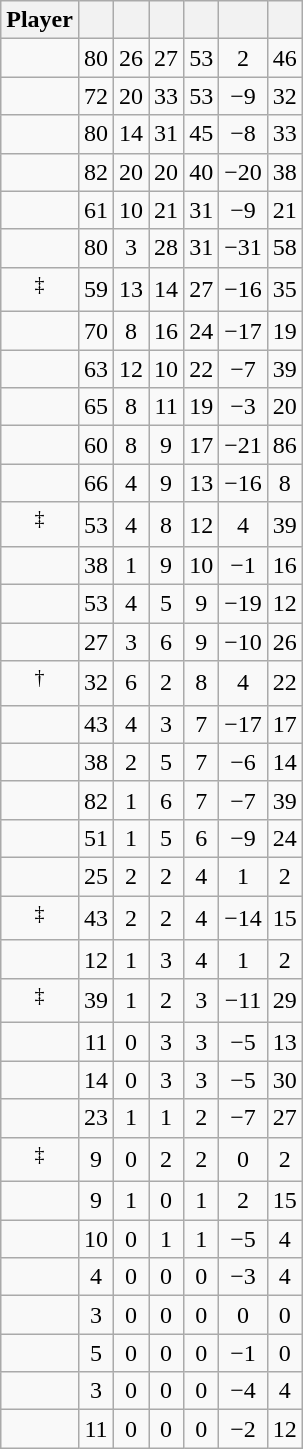<table class="wikitable sortable" style="text-align:center;">
<tr>
<th>Player</th>
<th></th>
<th></th>
<th></th>
<th></th>
<th data-sort-type="number"></th>
<th></th>
</tr>
<tr>
<td></td>
<td>80</td>
<td>26</td>
<td>27</td>
<td>53</td>
<td>2</td>
<td>46</td>
</tr>
<tr>
<td></td>
<td>72</td>
<td>20</td>
<td>33</td>
<td>53</td>
<td>−9</td>
<td>32</td>
</tr>
<tr>
<td></td>
<td>80</td>
<td>14</td>
<td>31</td>
<td>45</td>
<td>−8</td>
<td>33</td>
</tr>
<tr>
<td></td>
<td>82</td>
<td>20</td>
<td>20</td>
<td>40</td>
<td>−20</td>
<td>38</td>
</tr>
<tr>
<td></td>
<td>61</td>
<td>10</td>
<td>21</td>
<td>31</td>
<td>−9</td>
<td>21</td>
</tr>
<tr>
<td></td>
<td>80</td>
<td>3</td>
<td>28</td>
<td>31</td>
<td>−31</td>
<td>58</td>
</tr>
<tr>
<td><sup>‡</sup></td>
<td>59</td>
<td>13</td>
<td>14</td>
<td>27</td>
<td>−16</td>
<td>35</td>
</tr>
<tr>
<td></td>
<td>70</td>
<td>8</td>
<td>16</td>
<td>24</td>
<td>−17</td>
<td>19</td>
</tr>
<tr>
<td></td>
<td>63</td>
<td>12</td>
<td>10</td>
<td>22</td>
<td>−7</td>
<td>39</td>
</tr>
<tr>
<td></td>
<td>65</td>
<td>8</td>
<td>11</td>
<td>19</td>
<td>−3</td>
<td>20</td>
</tr>
<tr>
<td></td>
<td>60</td>
<td>8</td>
<td>9</td>
<td>17</td>
<td>−21</td>
<td>86</td>
</tr>
<tr>
<td></td>
<td>66</td>
<td>4</td>
<td>9</td>
<td>13</td>
<td>−16</td>
<td>8</td>
</tr>
<tr>
<td><sup>‡</sup></td>
<td>53</td>
<td>4</td>
<td>8</td>
<td>12</td>
<td>4</td>
<td>39</td>
</tr>
<tr>
<td></td>
<td>38</td>
<td>1</td>
<td>9</td>
<td>10</td>
<td>−1</td>
<td>16</td>
</tr>
<tr>
<td></td>
<td>53</td>
<td>4</td>
<td>5</td>
<td>9</td>
<td>−19</td>
<td>12</td>
</tr>
<tr>
<td></td>
<td>27</td>
<td>3</td>
<td>6</td>
<td>9</td>
<td>−10</td>
<td>26</td>
</tr>
<tr>
<td><sup>†</sup></td>
<td>32</td>
<td>6</td>
<td>2</td>
<td>8</td>
<td>4</td>
<td>22</td>
</tr>
<tr>
<td></td>
<td>43</td>
<td>4</td>
<td>3</td>
<td>7</td>
<td>−17</td>
<td>17</td>
</tr>
<tr>
<td></td>
<td>38</td>
<td>2</td>
<td>5</td>
<td>7</td>
<td>−6</td>
<td>14</td>
</tr>
<tr>
<td></td>
<td>82</td>
<td>1</td>
<td>6</td>
<td>7</td>
<td>−7</td>
<td>39</td>
</tr>
<tr>
<td></td>
<td>51</td>
<td>1</td>
<td>5</td>
<td>6</td>
<td>−9</td>
<td>24</td>
</tr>
<tr>
<td></td>
<td>25</td>
<td>2</td>
<td>2</td>
<td>4</td>
<td>1</td>
<td>2</td>
</tr>
<tr>
<td><sup>‡</sup></td>
<td>43</td>
<td>2</td>
<td>2</td>
<td>4</td>
<td>−14</td>
<td>15</td>
</tr>
<tr>
<td></td>
<td>12</td>
<td>1</td>
<td>3</td>
<td>4</td>
<td>1</td>
<td>2</td>
</tr>
<tr>
<td><sup>‡</sup></td>
<td>39</td>
<td>1</td>
<td>2</td>
<td>3</td>
<td>−11</td>
<td>29</td>
</tr>
<tr>
<td></td>
<td>11</td>
<td>0</td>
<td>3</td>
<td>3</td>
<td>−5</td>
<td>13</td>
</tr>
<tr>
<td></td>
<td>14</td>
<td>0</td>
<td>3</td>
<td>3</td>
<td>−5</td>
<td>30</td>
</tr>
<tr>
<td></td>
<td>23</td>
<td>1</td>
<td>1</td>
<td>2</td>
<td>−7</td>
<td>27</td>
</tr>
<tr>
<td><sup>‡</sup></td>
<td>9</td>
<td>0</td>
<td>2</td>
<td>2</td>
<td>0</td>
<td>2</td>
</tr>
<tr>
<td></td>
<td>9</td>
<td>1</td>
<td>0</td>
<td>1</td>
<td>2</td>
<td>15</td>
</tr>
<tr>
<td></td>
<td>10</td>
<td>0</td>
<td>1</td>
<td>1</td>
<td>−5</td>
<td>4</td>
</tr>
<tr>
<td></td>
<td>4</td>
<td>0</td>
<td>0</td>
<td>0</td>
<td>−3</td>
<td>4</td>
</tr>
<tr>
<td></td>
<td>3</td>
<td>0</td>
<td>0</td>
<td>0</td>
<td>0</td>
<td>0</td>
</tr>
<tr>
<td></td>
<td>5</td>
<td>0</td>
<td>0</td>
<td>0</td>
<td>−1</td>
<td>0</td>
</tr>
<tr>
<td></td>
<td>3</td>
<td>0</td>
<td>0</td>
<td>0</td>
<td>−4</td>
<td>4</td>
</tr>
<tr>
<td></td>
<td>11</td>
<td>0</td>
<td>0</td>
<td>0</td>
<td>−2</td>
<td>12</td>
</tr>
</table>
